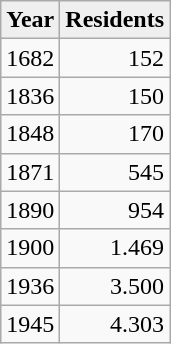<table class="wikitable float-left" style="clear:none;">
<tr>
<th style="background:#efefef;">Year</th>
<th style="background:#efefef;">Residents</th>
</tr>
<tr>
<td>1682</td>
<td align="right">152</td>
</tr>
<tr>
<td>1836</td>
<td align="right">150</td>
</tr>
<tr>
<td>1848</td>
<td align="right">170</td>
</tr>
<tr>
<td>1871</td>
<td align="right">545</td>
</tr>
<tr>
<td>1890</td>
<td align="right">954</td>
</tr>
<tr>
<td>1900</td>
<td align="right">1.469</td>
</tr>
<tr>
<td>1936</td>
<td align="right">3.500</td>
</tr>
<tr>
<td>1945</td>
<td align="right">4.303</td>
</tr>
</table>
